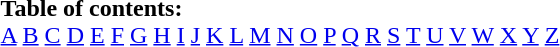<table border="0" id="toc" style="margin: 0 auto;" align=center>
<tr>
<td><strong>Table of contents:</strong><br><a href='#'>A</a> <a href='#'>B</a> <a href='#'>C</a> <a href='#'>D</a> <a href='#'>E</a> <a href='#'>F</a> <a href='#'>G</a> <a href='#'>H</a> <a href='#'>I</a> <a href='#'>J</a> <a href='#'>K</a> <a href='#'>L</a> <a href='#'>M</a> <a href='#'>N</a> <a href='#'>O</a> <a href='#'>P</a> <a href='#'>Q</a> <a href='#'>R</a> <a href='#'>S</a> <a href='#'>T</a> <a href='#'>U</a> <a href='#'>V</a> <a href='#'>W</a> <a href='#'>X</a> <a href='#'>Y</a> <a href='#'>Z</a></td>
</tr>
</table>
